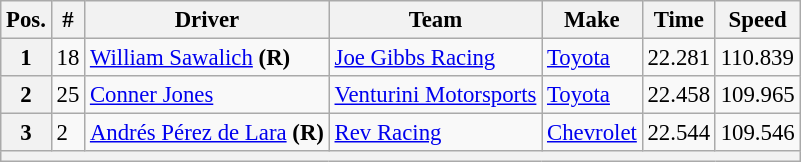<table class="wikitable" style="font-size:95%">
<tr>
<th>Pos.</th>
<th>#</th>
<th>Driver</th>
<th>Team</th>
<th>Make</th>
<th>Time</th>
<th>Speed</th>
</tr>
<tr>
<th>1</th>
<td>18</td>
<td><a href='#'>William Sawalich</a> <strong>(R)</strong></td>
<td><a href='#'>Joe Gibbs Racing</a></td>
<td><a href='#'>Toyota</a></td>
<td>22.281</td>
<td>110.839</td>
</tr>
<tr>
<th>2</th>
<td>25</td>
<td><a href='#'>Conner Jones</a></td>
<td><a href='#'>Venturini Motorsports</a></td>
<td><a href='#'>Toyota</a></td>
<td>22.458</td>
<td>109.965</td>
</tr>
<tr>
<th>3</th>
<td>2</td>
<td><a href='#'>Andrés Pérez de Lara</a> <strong>(R)</strong></td>
<td><a href='#'>Rev Racing</a></td>
<td><a href='#'>Chevrolet</a></td>
<td>22.544</td>
<td>109.546</td>
</tr>
<tr>
<th colspan="7"></th>
</tr>
</table>
